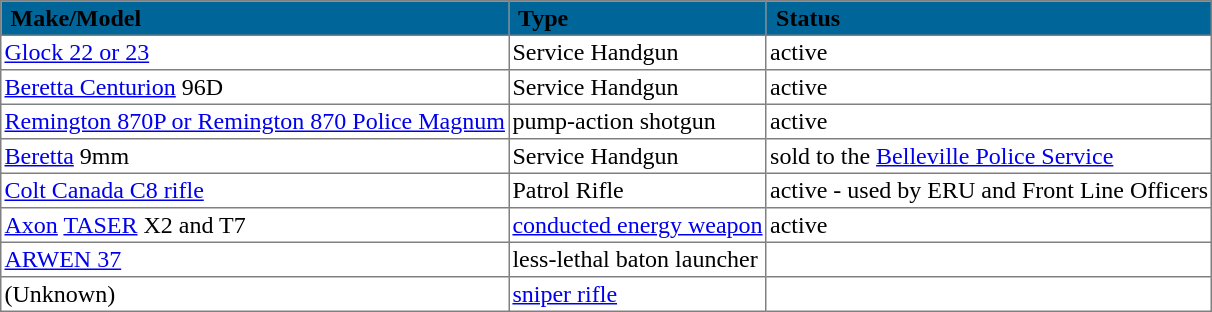<table border="1" cellspacing="1" cellpadding="2" style="border-collapse: collapse;">
<tr ---- bgcolor="#006699">
<td><strong><span> Make/Model </span></strong></td>
<td><strong><span> Type </span></strong></td>
<td><strong><span> Status </span></strong></td>
</tr>
<tr>
<td><a href='#'>Glock 22 or 23</a></td>
<td>Service Handgun</td>
<td>active</td>
</tr>
<tr>
<td><a href='#'>Beretta Centurion</a> 96D</td>
<td>Service Handgun</td>
<td>active</td>
</tr>
<tr>
<td><a href='#'>Remington 870P or Remington 870 Police Magnum</a></td>
<td>pump-action shotgun</td>
<td>active</td>
</tr>
<tr>
<td><a href='#'>Beretta</a> 9mm</td>
<td>Service Handgun</td>
<td>sold to the <a href='#'>Belleville Police Service</a></td>
</tr>
<tr>
<td><a href='#'>Colt Canada C8 rifle</a></td>
<td>Patrol Rifle</td>
<td>active - used by ERU and Front Line Officers </td>
</tr>
<tr>
<td><a href='#'>Axon</a> <a href='#'>TASER</a> X2 and T7 </td>
<td><a href='#'>conducted energy weapon</a></td>
<td>active</td>
</tr>
<tr>
<td><a href='#'>ARWEN 37</a></td>
<td>less-lethal baton launcher</td>
<td></td>
</tr>
<tr>
<td>(Unknown)</td>
<td><a href='#'>sniper rifle</a></td>
<td></td>
</tr>
</table>
